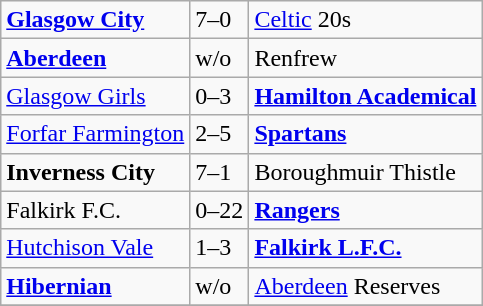<table class="wikitable">
<tr>
<td><strong><a href='#'>Glasgow City</a></strong></td>
<td>7–0</td>
<td><a href='#'>Celtic</a> 20s</td>
</tr>
<tr>
<td><strong><a href='#'>Aberdeen</a></strong></td>
<td>w/o</td>
<td>Renfrew</td>
</tr>
<tr>
<td><a href='#'>Glasgow Girls</a></td>
<td>0–3</td>
<td><strong><a href='#'>Hamilton Academical</a></strong></td>
</tr>
<tr>
<td><a href='#'>Forfar Farmington</a></td>
<td>2–5</td>
<td><strong><a href='#'>Spartans</a></strong></td>
</tr>
<tr>
<td><strong>Inverness City</strong></td>
<td>7–1</td>
<td>Boroughmuir Thistle</td>
</tr>
<tr>
<td>Falkirk F.C.</td>
<td>0–22</td>
<td><strong><a href='#'>Rangers</a></strong></td>
</tr>
<tr>
<td><a href='#'>Hutchison Vale</a></td>
<td>1–3</td>
<td><strong><a href='#'>Falkirk L.F.C.</a></strong></td>
</tr>
<tr>
<td><strong><a href='#'>Hibernian</a></strong></td>
<td>w/o</td>
<td><a href='#'>Aberdeen</a> Reserves</td>
</tr>
<tr>
</tr>
</table>
